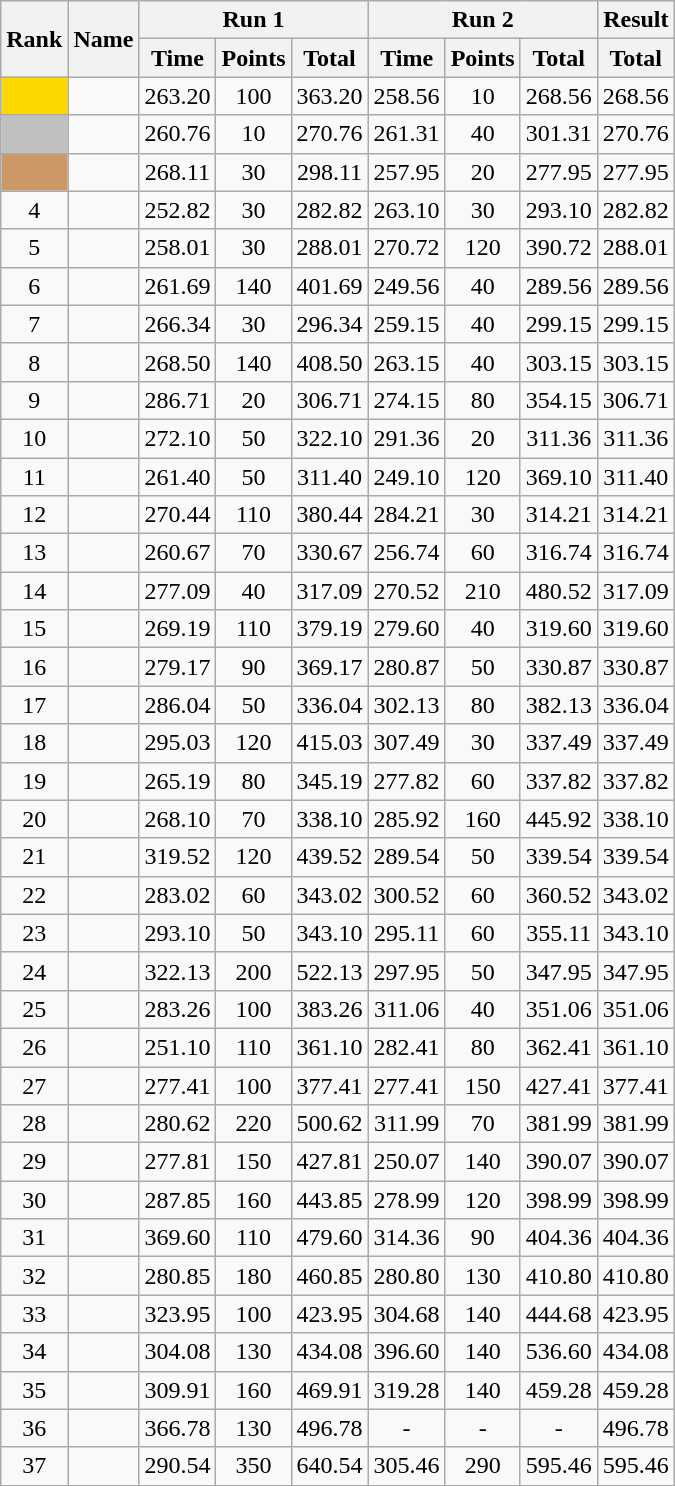<table class="wikitable" style="text-align:center">
<tr>
<th rowspan=2>Rank</th>
<th rowspan=2>Name</th>
<th colspan=3>Run 1</th>
<th colspan=3>Run 2</th>
<th>Result</th>
</tr>
<tr>
<th>Time</th>
<th>Points</th>
<th>Total</th>
<th>Time</th>
<th>Points</th>
<th>Total</th>
<th>Total</th>
</tr>
<tr>
<td bgcolor=gold></td>
<td align=left></td>
<td>263.20</td>
<td>100</td>
<td>363.20</td>
<td>258.56</td>
<td>10</td>
<td>268.56</td>
<td>268.56</td>
</tr>
<tr>
<td bgcolor=silver></td>
<td align=left></td>
<td>260.76</td>
<td>10</td>
<td>270.76</td>
<td>261.31</td>
<td>40</td>
<td>301.31</td>
<td>270.76</td>
</tr>
<tr>
<td bgcolor=cc9966></td>
<td align=left></td>
<td>268.11</td>
<td>30</td>
<td>298.11</td>
<td>257.95</td>
<td>20</td>
<td>277.95</td>
<td>277.95</td>
</tr>
<tr>
<td>4</td>
<td align=left></td>
<td>252.82</td>
<td>30</td>
<td>282.82</td>
<td>263.10</td>
<td>30</td>
<td>293.10</td>
<td>282.82</td>
</tr>
<tr>
<td>5</td>
<td align=left></td>
<td>258.01</td>
<td>30</td>
<td>288.01</td>
<td>270.72</td>
<td>120</td>
<td>390.72</td>
<td>288.01</td>
</tr>
<tr>
<td>6</td>
<td align=left></td>
<td>261.69</td>
<td>140</td>
<td>401.69</td>
<td>249.56</td>
<td>40</td>
<td>289.56</td>
<td>289.56</td>
</tr>
<tr>
<td>7</td>
<td align=left></td>
<td>266.34</td>
<td>30</td>
<td>296.34</td>
<td>259.15</td>
<td>40</td>
<td>299.15</td>
<td>299.15</td>
</tr>
<tr>
<td>8</td>
<td align=left></td>
<td>268.50</td>
<td>140</td>
<td>408.50</td>
<td>263.15</td>
<td>40</td>
<td>303.15</td>
<td>303.15</td>
</tr>
<tr>
<td>9</td>
<td align=left></td>
<td>286.71</td>
<td>20</td>
<td>306.71</td>
<td>274.15</td>
<td>80</td>
<td>354.15</td>
<td>306.71</td>
</tr>
<tr>
<td>10</td>
<td align=left></td>
<td>272.10</td>
<td>50</td>
<td>322.10</td>
<td>291.36</td>
<td>20</td>
<td>311.36</td>
<td>311.36</td>
</tr>
<tr>
<td>11</td>
<td align=left></td>
<td>261.40</td>
<td>50</td>
<td>311.40</td>
<td>249.10</td>
<td>120</td>
<td>369.10</td>
<td>311.40</td>
</tr>
<tr>
<td>12</td>
<td align=left></td>
<td>270.44</td>
<td>110</td>
<td>380.44</td>
<td>284.21</td>
<td>30</td>
<td>314.21</td>
<td>314.21</td>
</tr>
<tr>
<td>13</td>
<td align=left></td>
<td>260.67</td>
<td>70</td>
<td>330.67</td>
<td>256.74</td>
<td>60</td>
<td>316.74</td>
<td>316.74</td>
</tr>
<tr>
<td>14</td>
<td align=left></td>
<td>277.09</td>
<td>40</td>
<td>317.09</td>
<td>270.52</td>
<td>210</td>
<td>480.52</td>
<td>317.09</td>
</tr>
<tr>
<td>15</td>
<td align=left></td>
<td>269.19</td>
<td>110</td>
<td>379.19</td>
<td>279.60</td>
<td>40</td>
<td>319.60</td>
<td>319.60</td>
</tr>
<tr>
<td>16</td>
<td align=left></td>
<td>279.17</td>
<td>90</td>
<td>369.17</td>
<td>280.87</td>
<td>50</td>
<td>330.87</td>
<td>330.87</td>
</tr>
<tr>
<td>17</td>
<td align=left></td>
<td>286.04</td>
<td>50</td>
<td>336.04</td>
<td>302.13</td>
<td>80</td>
<td>382.13</td>
<td>336.04</td>
</tr>
<tr>
<td>18</td>
<td align=left></td>
<td>295.03</td>
<td>120</td>
<td>415.03</td>
<td>307.49</td>
<td>30</td>
<td>337.49</td>
<td>337.49</td>
</tr>
<tr>
<td>19</td>
<td align=left></td>
<td>265.19</td>
<td>80</td>
<td>345.19</td>
<td>277.82</td>
<td>60</td>
<td>337.82</td>
<td>337.82</td>
</tr>
<tr>
<td>20</td>
<td align=left></td>
<td>268.10</td>
<td>70</td>
<td>338.10</td>
<td>285.92</td>
<td>160</td>
<td>445.92</td>
<td>338.10</td>
</tr>
<tr>
<td>21</td>
<td align=left></td>
<td>319.52</td>
<td>120</td>
<td>439.52</td>
<td>289.54</td>
<td>50</td>
<td>339.54</td>
<td>339.54</td>
</tr>
<tr>
<td>22</td>
<td align=left></td>
<td>283.02</td>
<td>60</td>
<td>343.02</td>
<td>300.52</td>
<td>60</td>
<td>360.52</td>
<td>343.02</td>
</tr>
<tr>
<td>23</td>
<td align=left></td>
<td>293.10</td>
<td>50</td>
<td>343.10</td>
<td>295.11</td>
<td>60</td>
<td>355.11</td>
<td>343.10</td>
</tr>
<tr>
<td>24</td>
<td align=left></td>
<td>322.13</td>
<td>200</td>
<td>522.13</td>
<td>297.95</td>
<td>50</td>
<td>347.95</td>
<td>347.95</td>
</tr>
<tr>
<td>25</td>
<td align=left></td>
<td>283.26</td>
<td>100</td>
<td>383.26</td>
<td>311.06</td>
<td>40</td>
<td>351.06</td>
<td>351.06</td>
</tr>
<tr>
<td>26</td>
<td align=left></td>
<td>251.10</td>
<td>110</td>
<td>361.10</td>
<td>282.41</td>
<td>80</td>
<td>362.41</td>
<td>361.10</td>
</tr>
<tr>
<td>27</td>
<td align=left></td>
<td>277.41</td>
<td>100</td>
<td>377.41</td>
<td>277.41</td>
<td>150</td>
<td>427.41</td>
<td>377.41</td>
</tr>
<tr>
<td>28</td>
<td align=left></td>
<td>280.62</td>
<td>220</td>
<td>500.62</td>
<td>311.99</td>
<td>70</td>
<td>381.99</td>
<td>381.99</td>
</tr>
<tr>
<td>29</td>
<td align=left></td>
<td>277.81</td>
<td>150</td>
<td>427.81</td>
<td>250.07</td>
<td>140</td>
<td>390.07</td>
<td>390.07</td>
</tr>
<tr>
<td>30</td>
<td align=left></td>
<td>287.85</td>
<td>160</td>
<td>443.85</td>
<td>278.99</td>
<td>120</td>
<td>398.99</td>
<td>398.99</td>
</tr>
<tr>
<td>31</td>
<td align=left></td>
<td>369.60</td>
<td>110</td>
<td>479.60</td>
<td>314.36</td>
<td>90</td>
<td>404.36</td>
<td>404.36</td>
</tr>
<tr>
<td>32</td>
<td align=left></td>
<td>280.85</td>
<td>180</td>
<td>460.85</td>
<td>280.80</td>
<td>130</td>
<td>410.80</td>
<td>410.80</td>
</tr>
<tr>
<td>33</td>
<td align=left></td>
<td>323.95</td>
<td>100</td>
<td>423.95</td>
<td>304.68</td>
<td>140</td>
<td>444.68</td>
<td>423.95</td>
</tr>
<tr>
<td>34</td>
<td align=left></td>
<td>304.08</td>
<td>130</td>
<td>434.08</td>
<td>396.60</td>
<td>140</td>
<td>536.60</td>
<td>434.08</td>
</tr>
<tr>
<td>35</td>
<td align=left></td>
<td>309.91</td>
<td>160</td>
<td>469.91</td>
<td>319.28</td>
<td>140</td>
<td>459.28</td>
<td>459.28</td>
</tr>
<tr>
<td>36</td>
<td align=left></td>
<td>366.78</td>
<td>130</td>
<td>496.78</td>
<td>-</td>
<td>-</td>
<td>-</td>
<td>496.78</td>
</tr>
<tr>
<td>37</td>
<td align=left></td>
<td>290.54</td>
<td>350</td>
<td>640.54</td>
<td>305.46</td>
<td>290</td>
<td>595.46</td>
<td>595.46</td>
</tr>
</table>
